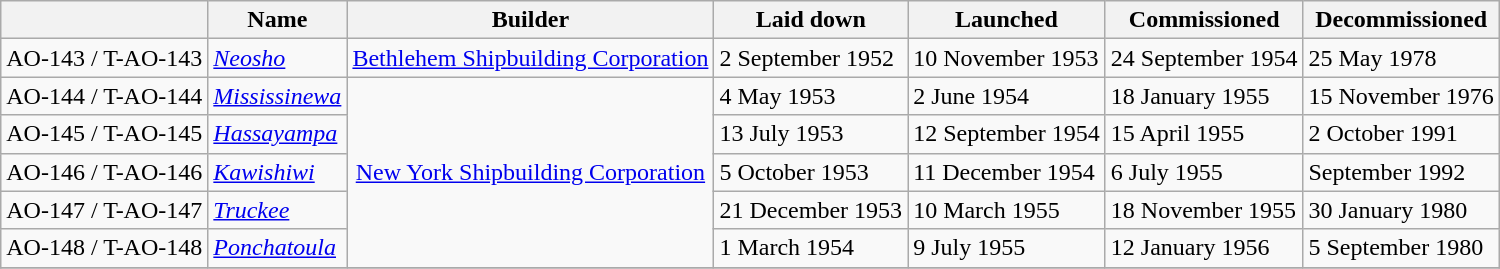<table class="wikitable">
<tr>
<th></th>
<th>Name</th>
<th>Builder</th>
<th>Laid down</th>
<th>Launched</th>
<th>Commissioned</th>
<th>Decommissioned</th>
</tr>
<tr>
<td>AO-143 / T-AO-143</td>
<td><em><a href='#'>Neosho</a></em></td>
<td align="center"><a href='#'>Bethlehem Shipbuilding Corporation</a></td>
<td>2 September 1952</td>
<td>10 November 1953</td>
<td>24 September 1954</td>
<td>25 May 1978</td>
</tr>
<tr>
<td>AO-144 / T-AO-144</td>
<td><em><a href='#'>Mississinewa</a></em></td>
<td rowspan="5" align="center"><a href='#'>New York Shipbuilding Corporation</a></td>
<td>4 May 1953</td>
<td>2 June 1954</td>
<td>18 January 1955</td>
<td>15 November 1976</td>
</tr>
<tr>
<td>AO-145 / T-AO-145</td>
<td><em><a href='#'>Hassayampa</a></em></td>
<td>13 July 1953</td>
<td>12 September 1954</td>
<td>15 April 1955</td>
<td>2 October 1991</td>
</tr>
<tr>
<td>AO-146 / T-AO-146</td>
<td><em><a href='#'>Kawishiwi</a></em></td>
<td>5 October 1953</td>
<td>11 December 1954</td>
<td>6 July 1955</td>
<td>September 1992</td>
</tr>
<tr>
<td>AO-147 / T-AO-147</td>
<td><em><a href='#'>Truckee</a></em></td>
<td>21 December 1953</td>
<td>10 March 1955</td>
<td>18 November 1955</td>
<td>30 January 1980</td>
</tr>
<tr>
<td>AO-148 / T-AO-148</td>
<td><em><a href='#'>Ponchatoula</a></em></td>
<td>1 March 1954</td>
<td>9 July 1955</td>
<td>12 January 1956</td>
<td>5 September 1980</td>
</tr>
<tr>
</tr>
</table>
